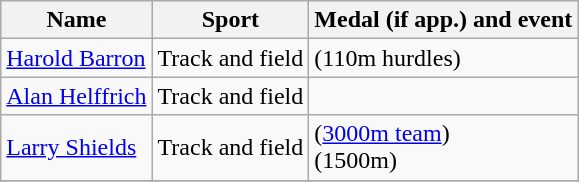<table class="wikitable">
<tr>
<th>Name</th>
<th>Sport</th>
<th>Medal (if app.) and event</th>
</tr>
<tr>
<td> <a href='#'>Harold Barron</a></td>
<td>Track and field</td>
<td> (110m hurdles)</td>
</tr>
<tr>
<td> <a href='#'>Alan Helffrich</a></td>
<td>Track and field</td>
<td></td>
</tr>
<tr>
<td> <a href='#'>Larry Shields</a></td>
<td>Track and field</td>
<td> (<a href='#'>3000m team</a>)<br>  (1500m)</td>
</tr>
<tr>
</tr>
</table>
